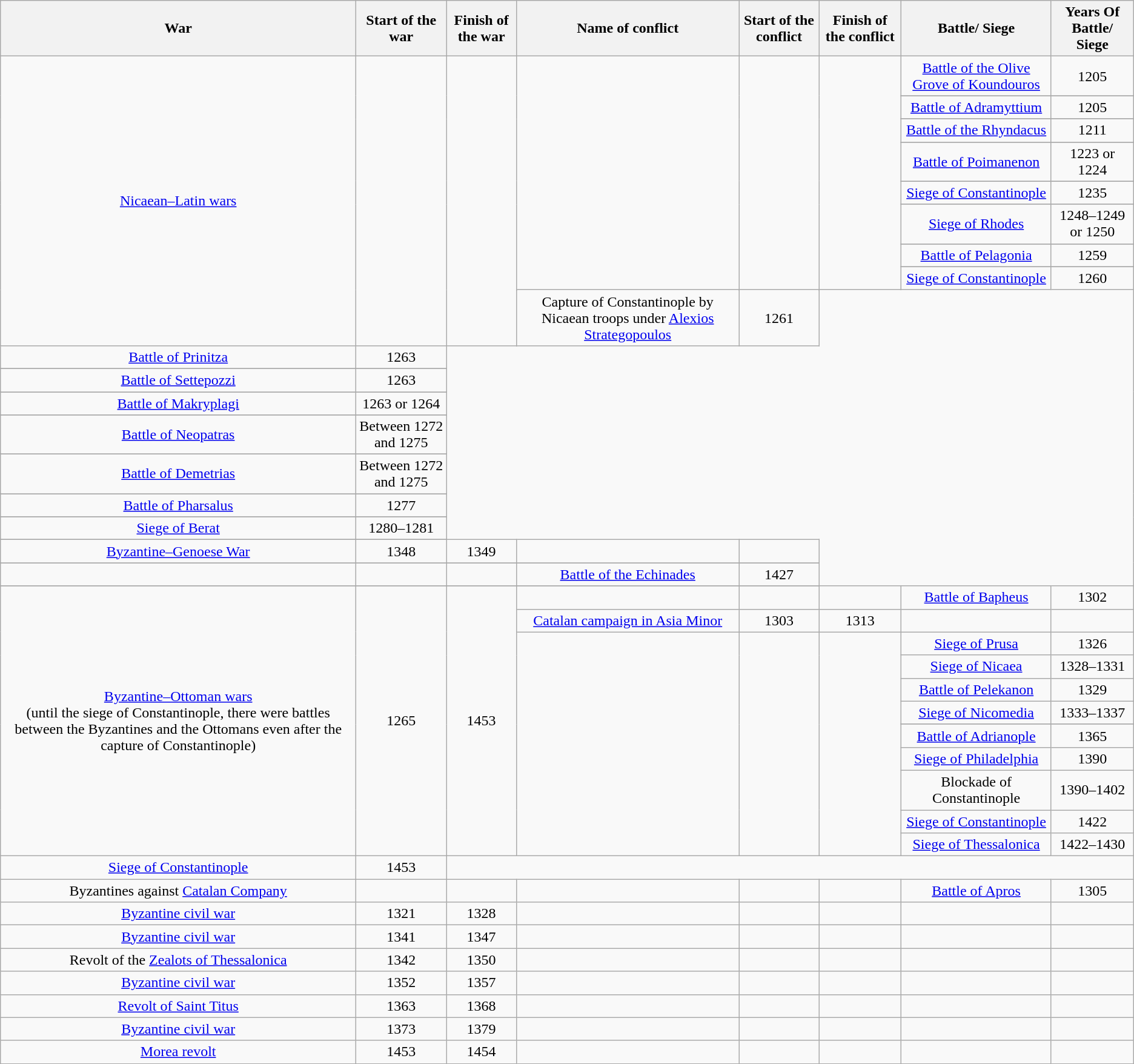<table class="wikitable" style="text-align:center">
<tr>
<th class="unsortable">War</th>
<th>Start of the war</th>
<th>Finish of the war</th>
<th class="unsortable">Name of conflict</th>
<th>Start of the conflict</th>
<th>Finish of the conflict</th>
<th class="unsortable">Battle/ Siege</th>
<th>Years Of Battle/ Siege</th>
</tr>
<tr>
<td rowspan=18><a href='#'>Nicaean–Latin wars</a></td>
<td rowspan=18></td>
<td rowspan=18></td>
<td rowspan=16></td>
<td rowspan=16></td>
<td rowspan=16></td>
<td><a href='#'>Battle of the Olive Grove of Koundouros</a></td>
<td>1205</td>
</tr>
<tr>
</tr>
<tr>
<td><a href='#'>Battle of Adramyttium</a></td>
<td>1205</td>
</tr>
<tr>
</tr>
<tr>
<td><a href='#'>Battle of the Rhyndacus</a></td>
<td>1211</td>
</tr>
<tr>
</tr>
<tr>
<td><a href='#'>Battle of Poimanenon</a></td>
<td>1223 or 1224</td>
</tr>
<tr>
</tr>
<tr>
<td><a href='#'>Siege of Constantinople</a></td>
<td>1235</td>
</tr>
<tr>
</tr>
<tr>
<td><a href='#'>Siege of Rhodes</a></td>
<td>1248–1249 or 1250</td>
</tr>
<tr>
</tr>
<tr>
<td><a href='#'>Battle of Pelagonia</a></td>
<td>1259</td>
</tr>
<tr>
</tr>
<tr>
<td><a href='#'>Siege of Constantinople</a></td>
<td>1260</td>
</tr>
<tr>
</tr>
<tr>
<td>Capture of Constantinople by Nicaean troops under <a href='#'>Alexios Strategopoulos</a></td>
<td>1261</td>
</tr>
<tr>
</tr>
<tr>
<td><a href='#'>Battle of Prinitza</a></td>
<td>1263</td>
</tr>
<tr>
</tr>
<tr>
<td><a href='#'>Battle of Settepozzi</a></td>
<td>1263</td>
</tr>
<tr>
</tr>
<tr>
<td><a href='#'>Battle of Makryplagi</a></td>
<td>1263 or 1264</td>
</tr>
<tr>
</tr>
<tr>
<td><a href='#'>Battle of Neopatras</a></td>
<td>Between 1272 and 1275</td>
</tr>
<tr>
</tr>
<tr>
<td><a href='#'>Battle of Demetrias</a></td>
<td>Between 1272 and 1275</td>
</tr>
<tr>
</tr>
<tr>
<td><a href='#'>Battle of Pharsalus</a></td>
<td>1277</td>
</tr>
<tr>
</tr>
<tr>
<td><a href='#'>Siege of Berat</a></td>
<td>1280–1281</td>
</tr>
<tr>
</tr>
<tr>
<td><a href='#'>Byzantine–Genoese War</a></td>
<td>1348</td>
<td>1349</td>
<td></td>
<td></td>
</tr>
<tr>
</tr>
<tr>
<td></td>
<td></td>
<td></td>
<td><a href='#'>Battle of the Echinades</a></td>
<td>1427</td>
</tr>
<tr>
</tr>
<tr>
<td rowspan="12"><a href='#'>Byzantine–Ottoman wars</a><br>(until the siege of Constantinople, there were battles between the Byzantines and the Ottomans even after the capture of Constantinople)</td>
<td rowspan="12">1265</td>
<td rowspan="12">1453</td>
<td></td>
<td></td>
<td></td>
<td><a href='#'>Battle of Bapheus</a></td>
<td>1302</td>
</tr>
<tr>
<td><a href='#'>Catalan campaign in Asia Minor</a></td>
<td>1303</td>
<td>1313</td>
<td></td>
<td></td>
</tr>
<tr>
<td rowspan="10"></td>
<td rowspan="10"></td>
<td rowspan="10"></td>
<td><a href='#'>Siege of Prusa</a></td>
<td>1326</td>
</tr>
<tr>
<td><a href='#'>Siege of Nicaea</a></td>
<td>1328–1331</td>
</tr>
<tr>
<td><a href='#'>Battle of Pelekanon</a></td>
<td>1329</td>
</tr>
<tr>
<td><a href='#'>Siege of Nicomedia</a></td>
<td>1333–1337</td>
</tr>
<tr>
</tr>
<tr>
<td><a href='#'>Battle of Adrianople</a></td>
<td>1365</td>
</tr>
<tr>
<td><a href='#'>Siege of Philadelphia</a></td>
<td>1390</td>
</tr>
<tr>
<td>Blockade of Constantinople</td>
<td>1390–1402</td>
</tr>
<tr>
<td><a href='#'>Siege of Constantinople</a></td>
<td>1422</td>
</tr>
<tr>
<td><a href='#'>Siege of Thessalonica</a></td>
<td>1422–1430</td>
</tr>
<tr>
<td><a href='#'>Siege of Constantinople</a></td>
<td>1453</td>
</tr>
<tr>
<td>Byzantines against <a href='#'>Catalan Company</a></td>
<td></td>
<td></td>
<td></td>
<td></td>
<td></td>
<td><a href='#'>Battle of Apros</a></td>
<td>1305</td>
</tr>
<tr>
<td><a href='#'>Byzantine civil war</a></td>
<td>1321</td>
<td>1328</td>
<td></td>
<td></td>
<td></td>
<td></td>
<td></td>
</tr>
<tr>
<td><a href='#'>Byzantine civil war</a></td>
<td>1341</td>
<td>1347</td>
<td></td>
<td></td>
<td></td>
<td></td>
<td></td>
</tr>
<tr>
<td>Revolt of the <a href='#'>Zealots of Thessalonica</a></td>
<td>1342</td>
<td>1350</td>
<td></td>
<td></td>
<td></td>
<td></td>
<td></td>
</tr>
<tr>
<td><a href='#'>Byzantine civil war</a></td>
<td>1352</td>
<td>1357</td>
<td></td>
<td></td>
<td></td>
<td></td>
<td></td>
</tr>
<tr>
<td><a href='#'>Revolt of Saint Titus</a></td>
<td>1363</td>
<td>1368</td>
<td></td>
<td></td>
<td></td>
<td></td>
<td></td>
</tr>
<tr>
<td><a href='#'>Byzantine civil war</a></td>
<td>1373</td>
<td>1379</td>
<td></td>
<td></td>
<td></td>
<td></td>
<td></td>
</tr>
<tr>
<td><a href='#'>Morea revolt</a></td>
<td>1453</td>
<td>1454</td>
<td></td>
<td></td>
<td></td>
<td></td>
<td></td>
</tr>
</table>
